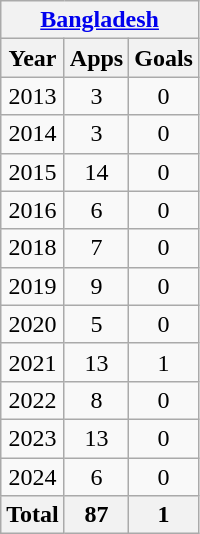<table class="wikitable" style="text-align:center">
<tr>
<th colspan=11><a href='#'>Bangladesh</a></th>
</tr>
<tr>
<th>Year</th>
<th>Apps</th>
<th>Goals</th>
</tr>
<tr>
<td>2013</td>
<td>3</td>
<td>0</td>
</tr>
<tr>
<td>2014</td>
<td>3</td>
<td>0</td>
</tr>
<tr>
<td>2015</td>
<td>14</td>
<td>0</td>
</tr>
<tr>
<td>2016</td>
<td>6</td>
<td>0</td>
</tr>
<tr>
<td>2018</td>
<td>7</td>
<td>0</td>
</tr>
<tr>
<td>2019</td>
<td>9</td>
<td>0</td>
</tr>
<tr>
<td>2020</td>
<td>5</td>
<td>0</td>
</tr>
<tr>
<td>2021</td>
<td>13</td>
<td>1</td>
</tr>
<tr>
<td>2022</td>
<td>8</td>
<td>0</td>
</tr>
<tr>
<td>2023</td>
<td>13</td>
<td>0</td>
</tr>
<tr>
<td>2024</td>
<td>6</td>
<td>0</td>
</tr>
<tr>
<th>Total</th>
<th>87</th>
<th>1</th>
</tr>
</table>
